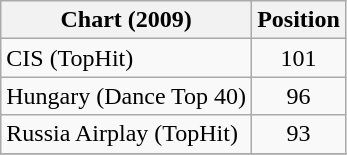<table class="wikitable sortable">
<tr>
<th>Chart (2009)</th>
<th>Position</th>
</tr>
<tr>
<td>CIS (TopHit)</td>
<td align="center">101</td>
</tr>
<tr>
<td>Hungary (Dance Top 40)</td>
<td align="center">96</td>
</tr>
<tr>
<td>Russia Airplay (TopHit)</td>
<td align="center">93</td>
</tr>
<tr>
</tr>
</table>
